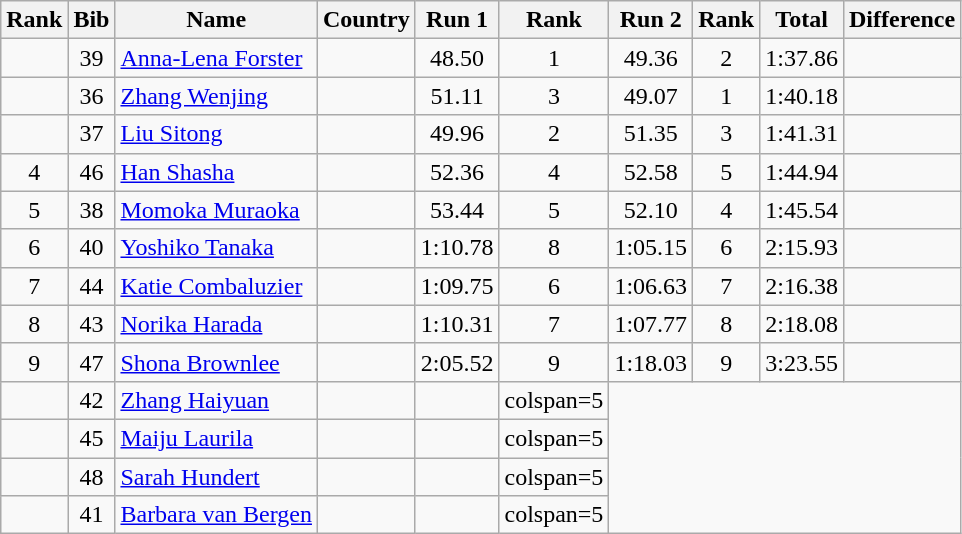<table class="wikitable sortable" style="text-align:center">
<tr>
<th>Rank</th>
<th>Bib</th>
<th>Name</th>
<th>Country</th>
<th>Run 1</th>
<th>Rank</th>
<th>Run 2</th>
<th>Rank</th>
<th>Total</th>
<th>Difference</th>
</tr>
<tr>
<td></td>
<td>39</td>
<td align="left"><a href='#'>Anna-Lena Forster</a></td>
<td align="left"></td>
<td>48.50</td>
<td>1</td>
<td>49.36</td>
<td>2</td>
<td>1:37.86</td>
<td></td>
</tr>
<tr>
<td></td>
<td>36</td>
<td align="left"><a href='#'>Zhang Wenjing</a></td>
<td align="left"></td>
<td>51.11</td>
<td>3</td>
<td>49.07</td>
<td>1</td>
<td>1:40.18</td>
<td></td>
</tr>
<tr>
<td></td>
<td>37</td>
<td align="left"><a href='#'>Liu Sitong</a></td>
<td align="left"></td>
<td>49.96</td>
<td>2</td>
<td>51.35</td>
<td>3</td>
<td>1:41.31</td>
<td></td>
</tr>
<tr>
<td>4</td>
<td>46</td>
<td align="left"><a href='#'>Han Shasha</a></td>
<td align="left"></td>
<td>52.36</td>
<td>4</td>
<td>52.58</td>
<td>5</td>
<td>1:44.94</td>
<td></td>
</tr>
<tr>
<td>5</td>
<td>38</td>
<td align="left"><a href='#'>Momoka Muraoka</a></td>
<td align="left"></td>
<td>53.44</td>
<td>5</td>
<td>52.10</td>
<td>4</td>
<td>1:45.54</td>
<td></td>
</tr>
<tr>
<td>6</td>
<td>40</td>
<td align="left"><a href='#'>Yoshiko Tanaka</a></td>
<td align="left"></td>
<td>1:10.78</td>
<td>8</td>
<td>1:05.15</td>
<td>6</td>
<td>2:15.93</td>
<td></td>
</tr>
<tr>
<td>7</td>
<td>44</td>
<td align="left"><a href='#'>Katie Combaluzier</a></td>
<td align="left"></td>
<td>1:09.75</td>
<td>6</td>
<td>1:06.63</td>
<td>7</td>
<td>2:16.38</td>
<td></td>
</tr>
<tr>
<td>8</td>
<td>43</td>
<td align="left"><a href='#'>Norika Harada</a></td>
<td align="left"></td>
<td>1:10.31</td>
<td>7</td>
<td>1:07.77</td>
<td>8</td>
<td>2:18.08</td>
<td></td>
</tr>
<tr>
<td>9</td>
<td>47</td>
<td align="left"><a href='#'>Shona Brownlee</a></td>
<td align="left"></td>
<td>2:05.52</td>
<td>9</td>
<td>1:18.03</td>
<td>9</td>
<td>3:23.55</td>
<td></td>
</tr>
<tr>
<td></td>
<td>42</td>
<td align="left"><a href='#'>Zhang Haiyuan</a></td>
<td align="left"></td>
<td></td>
<td>colspan=5 </td>
</tr>
<tr>
<td></td>
<td>45</td>
<td align="left"><a href='#'>Maiju Laurila</a></td>
<td align="left"></td>
<td></td>
<td>colspan=5 </td>
</tr>
<tr>
<td></td>
<td>48</td>
<td align="left"><a href='#'>Sarah Hundert</a></td>
<td align="left"></td>
<td></td>
<td>colspan=5 </td>
</tr>
<tr>
<td></td>
<td>41</td>
<td align="left"><a href='#'>Barbara van Bergen</a></td>
<td align="left"></td>
<td></td>
<td>colspan=5 </td>
</tr>
</table>
